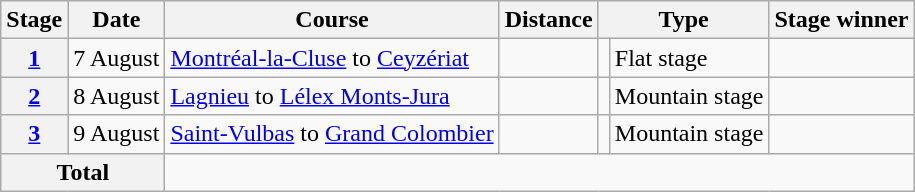<table class="wikitable">
<tr>
<th scope="col">Stage</th>
<th scope="col">Date</th>
<th scope="col">Course</th>
<th scope="col">Distance</th>
<th scope="col" colspan="2">Type</th>
<th scope="col">Stage winner</th>
</tr>
<tr>
<th scope="row" style="text-align:center;"><a href='#'>1</a></th>
<td style="text-align:center;">7 August</td>
<td><a href='#'>Montréal-la-Cluse</a> to <a href='#'>Ceyzériat</a></td>
<td style="text-align:center;"></td>
<td></td>
<td>Flat stage</td>
<td></td>
</tr>
<tr>
<th scope="row" style="text-align:center;"><a href='#'>2</a></th>
<td style="text-align:center;">8 August</td>
<td><a href='#'>Lagnieu</a> to <a href='#'>Lélex Monts-Jura</a></td>
<td style="text-align:center;"></td>
<td></td>
<td>Mountain stage</td>
<td></td>
</tr>
<tr>
<th scope="row" style="text-align:center;"><a href='#'>3</a></th>
<td style="text-align:center;">9 August</td>
<td><a href='#'>Saint-Vulbas</a> to <a href='#'>Grand Colombier</a></td>
<td style="text-align:center;"></td>
<td></td>
<td>Mountain stage</td>
<td></td>
</tr>
<tr>
<th colspan="2">Total</th>
<td colspan="5" style="text-align:center;"></td>
</tr>
</table>
